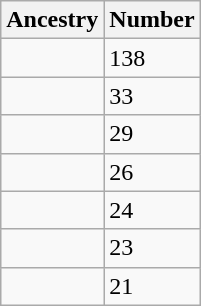<table style="float: left; margin: 1em;" class="wikitable sortable">
<tr>
<th>Ancestry</th>
<th>Number</th>
</tr>
<tr>
<td></td>
<td>138</td>
</tr>
<tr>
<td></td>
<td>33</td>
</tr>
<tr>
<td></td>
<td>29</td>
</tr>
<tr>
<td></td>
<td>26</td>
</tr>
<tr>
<td></td>
<td>24</td>
</tr>
<tr>
<td></td>
<td>23</td>
</tr>
<tr>
<td></td>
<td>21</td>
</tr>
</table>
